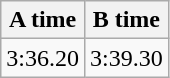<table class="wikitable" border="1" align="upright">
<tr>
<th>A time</th>
<th>B time</th>
</tr>
<tr>
<td>3:36.20</td>
<td>3:39.30</td>
</tr>
</table>
